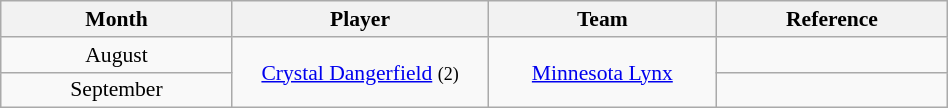<table class="wikitable" style="width: 50%; text-align:center; font-size:90%">
<tr>
<th width=60>Month</th>
<th width=60>Player</th>
<th width=60>Team</th>
<th width=20>Reference</th>
</tr>
<tr>
<td>August</td>
<td rowspan="2"><a href='#'>Crystal Dangerfield</a> <small>(2)</small></td>
<td rowspan="2"><a href='#'>Minnesota Lynx</a></td>
<td></td>
</tr>
<tr>
<td>September</td>
<td></td>
</tr>
</table>
